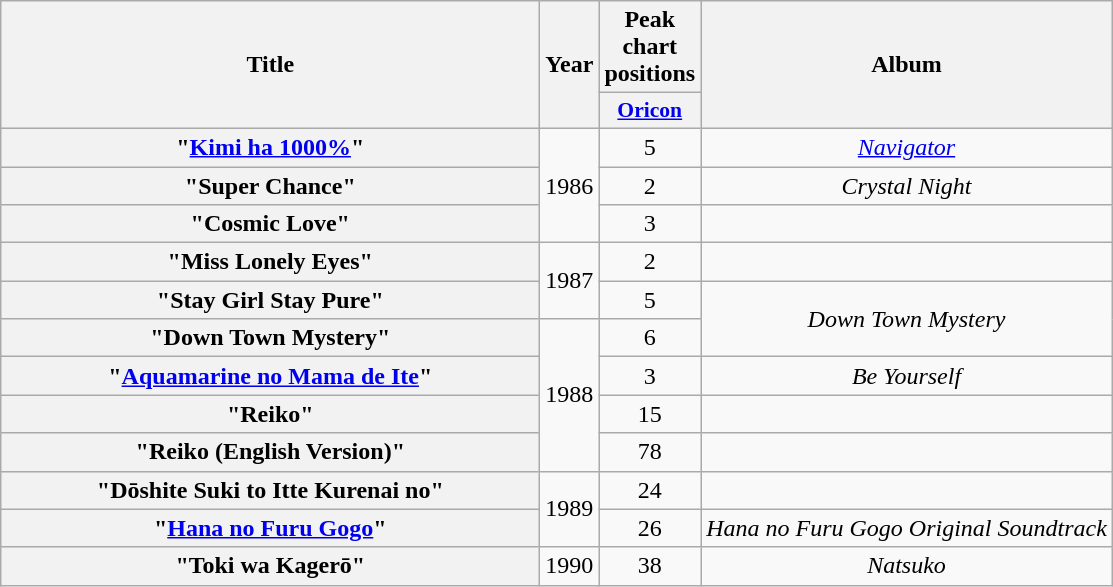<table class="wikitable plainrowheaders" style="text-align:center;" border="1">
<tr>
<th scope="col" rowspan="2" style="width:22em;">Title</th>
<th scope="col" rowspan="2">Year</th>
<th scope="col">Peak chart positions</th>
<th scope="col" rowspan="2">Album</th>
</tr>
<tr>
<th scope="col" style="width:2.5em;font-size:90%;"><a href='#'>Oricon</a></th>
</tr>
<tr>
<th scope="row">"<a href='#'>Kimi ha 1000%</a>"</th>
<td rowspan=3>1986</td>
<td>5</td>
<td><em><a href='#'>Navigator</a></em></td>
</tr>
<tr>
<th scope="row">"Super Chance"</th>
<td>2</td>
<td><em>Crystal Night</em></td>
</tr>
<tr>
<th scope="row">"Cosmic Love"</th>
<td>3</td>
<td></td>
</tr>
<tr>
<th scope="row">"Miss Lonely Eyes"</th>
<td rowspan=2>1987</td>
<td>2</td>
<td></td>
</tr>
<tr>
<th scope="row">"Stay Girl Stay Pure"</th>
<td>5</td>
<td rowspan=2><em>Down Town Mystery</em></td>
</tr>
<tr>
<th scope="row">"Down Town Mystery"</th>
<td rowspan=4>1988</td>
<td>6</td>
</tr>
<tr>
<th scope="row">"<a href='#'>Aquamarine no Mama de Ite</a>"</th>
<td>3</td>
<td><em>Be Yourself</em></td>
</tr>
<tr>
<th scope=row>"Reiko"</th>
<td>15</td>
<td></td>
</tr>
<tr>
<th scope=row>"Reiko (English Version)"</th>
<td>78</td>
<td></td>
</tr>
<tr>
<th scope=row>"Dōshite Suki to Itte Kurenai no"</th>
<td rowspan=2>1989</td>
<td>24</td>
<td></td>
</tr>
<tr>
<th scope=row>"<a href='#'>Hana no Furu Gogo</a>"</th>
<td>26</td>
<td><em>Hana no Furu Gogo Original Soundtrack</em></td>
</tr>
<tr>
<th scope=row>"Toki wa Kagerō"</th>
<td>1990</td>
<td>38</td>
<td><em>Natsuko</em></td>
</tr>
</table>
